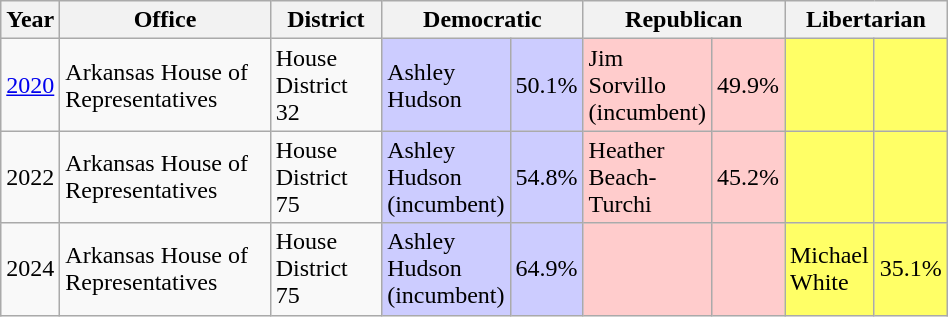<table class="wikitable" style="width: 50%;">
<tr>
<th>Year</th>
<th>Office</th>
<th>District</th>
<th colspan=2 style="width: 13%;">Democratic</th>
<th colspan=2 style="width: 13%;">Republican</th>
<th colspan=2 style="width: 13%;">Libertarian</th>
</tr>
<tr>
<td style="text-align: left;"><a href='#'>2020</a></td>
<td style="text-align: left;">Arkansas House of Representatives</td>
<td style="text-align: left;">House District 32</td>
<td style="background:#ccf;">Ashley Hudson</td>
<td style="background:#ccf;">50.1%</td>
<td style="background:#fcc;">Jim Sorvillo (incumbent)</td>
<td style="background:#fcc;">49.9%</td>
<td style="background:#ff6;"></td>
<td style="background:#ff6;"></td>
</tr>
<tr>
<td style="text-align: left;">2022</td>
<td style="text-align: left;">Arkansas House of Representatives</td>
<td style="text-align: left;">House District 75</td>
<td style="background:#ccf;">Ashley Hudson (incumbent)</td>
<td style="background:#ccf;">54.8%</td>
<td style="background:#fcc;">Heather Beach-Turchi</td>
<td style="background:#fcc;">45.2%</td>
<td style="background:#ff6;"></td>
<td style="background:#ff6;"></td>
</tr>
<tr>
<td style="text-align: left;">2024</td>
<td style="text-align: left;">Arkansas House of Representatives</td>
<td style="text-align: left;">House District 75</td>
<td style="background:#ccf;">Ashley Hudson (incumbent)</td>
<td style="background:#ccf;">64.9%</td>
<td style="background:#fcc;"></td>
<td style="background:#fcc;"></td>
<td style="background:#ff6;">Michael White</td>
<td style="background:#ff6;">35.1%</td>
</tr>
</table>
